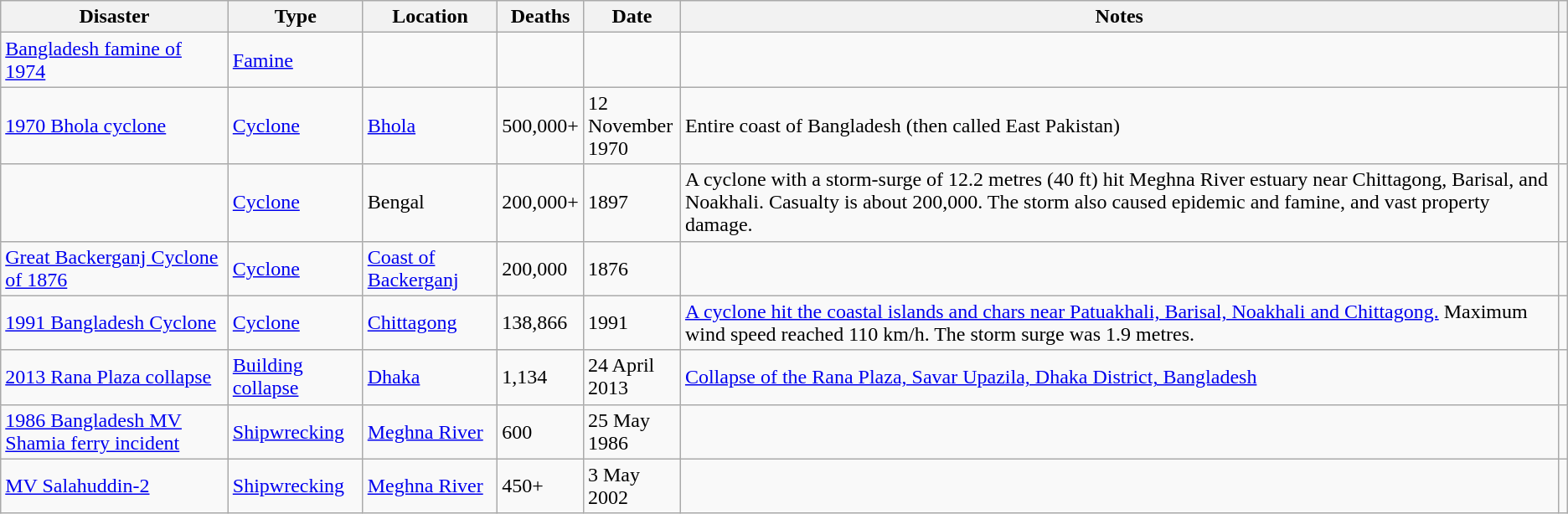<table class="wikitable sortable">
<tr>
<th>Disaster</th>
<th>Type</th>
<th>Location</th>
<th>Deaths</th>
<th width=70>Date</th>
<th>Notes</th>
<th></th>
</tr>
<tr>
<td><a href='#'>Bangladesh famine of 1974</a></td>
<td><a href='#'>Famine</a></td>
<td></td>
<td></td>
<td></td>
<td></td>
<td></td>
</tr>
<tr>
<td><a href='#'>1970 Bhola cyclone</a></td>
<td><a href='#'>Cyclone</a></td>
<td><a href='#'>Bhola</a></td>
<td>500,000+</td>
<td>12 November 1970</td>
<td>Entire coast of Bangladesh (then called East Pakistan)</td>
<td></td>
</tr>
<tr>
<td></td>
<td><a href='#'>Cyclone</a></td>
<td>Bengal</td>
<td>200,000+</td>
<td>1897</td>
<td>A cyclone with a storm-surge of 12.2 metres (40 ft) hit Meghna River estuary near Chittagong, Barisal, and Noakhali. Casualty is about 200,000. The storm also caused epidemic and famine, and vast property damage.</td>
<td></td>
</tr>
<tr>
<td><a href='#'>Great Backerganj Cyclone of 1876</a></td>
<td><a href='#'>Cyclone</a></td>
<td><a href='#'>Coast of Backerganj</a></td>
<td>200,000</td>
<td>1876</td>
<td></td>
<td></td>
</tr>
<tr>
<td><a href='#'>1991 Bangladesh Cyclone</a></td>
<td><a href='#'>Cyclone</a></td>
<td><a href='#'>Chittagong</a></td>
<td>138,866</td>
<td>1991</td>
<td><a href='#'>A cyclone hit the coastal islands and chars near Patuakhali, Barisal, Noakhali and Chittagong.</a> Maximum wind speed reached 110 km/h. The storm surge was 1.9 metres.</td>
</tr>
<tr>
<td><a href='#'>2013 Rana Plaza collapse</a></td>
<td><a href='#'>Building collapse</a></td>
<td><a href='#'>Dhaka</a></td>
<td>1,134</td>
<td>24 April 2013</td>
<td><a href='#'>Collapse of the Rana Plaza, Savar Upazila, Dhaka District, Bangladesh</a></td>
<td></td>
</tr>
<tr>
<td><a href='#'>1986 Bangladesh MV Shamia ferry incident</a></td>
<td><a href='#'>Shipwrecking</a></td>
<td><a href='#'>Meghna River</a></td>
<td>600</td>
<td>25 May 1986</td>
<td></td>
<td></td>
</tr>
<tr>
<td><a href='#'>MV Salahuddin-2</a></td>
<td><a href='#'>Shipwrecking</a></td>
<td><a href='#'>Meghna River</a></td>
<td>450+</td>
<td>3 May 2002</td>
<td></td>
<td></td>
</tr>
</table>
